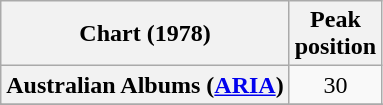<table class="wikitable sortable plainrowheaders">
<tr>
<th>Chart (1978)</th>
<th>Peak<br>position</th>
</tr>
<tr>
<th scope="row">Australian Albums (<a href='#'>ARIA</a>)</th>
<td style="text-align:center;">30</td>
</tr>
<tr>
</tr>
<tr>
</tr>
<tr>
</tr>
</table>
